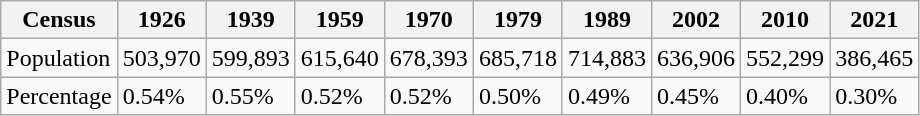<table class="wikitable">
<tr>
<th>Census</th>
<th>1926</th>
<th>1939</th>
<th>1959</th>
<th>1970</th>
<th>1979</th>
<th>1989</th>
<th>2002</th>
<th>2010</th>
<th>2021</th>
</tr>
<tr>
<td>Population</td>
<td>503,970</td>
<td>599,893</td>
<td>615,640</td>
<td>678,393</td>
<td>685,718</td>
<td>714,883</td>
<td>636,906</td>
<td>552,299</td>
<td>386,465</td>
</tr>
<tr>
<td>Percentage</td>
<td>0.54%</td>
<td>0.55%</td>
<td>0.52%</td>
<td>0.52%</td>
<td>0.50%</td>
<td>0.49%</td>
<td>0.45%</td>
<td>0.40%</td>
<td>0.30%</td>
</tr>
</table>
